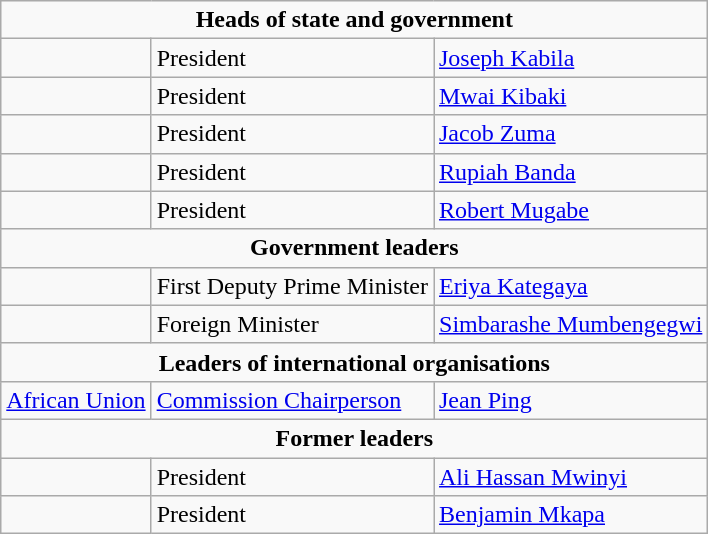<table class="wikitable">
<tr align=center>
<td colspan="3"><strong>Heads of state and government</strong></td>
</tr>
<tr>
<td></td>
<td>President</td>
<td><a href='#'>Joseph Kabila</a></td>
</tr>
<tr>
<td></td>
<td>President</td>
<td><a href='#'>Mwai Kibaki</a></td>
</tr>
<tr>
<td></td>
<td>President</td>
<td><a href='#'>Jacob Zuma</a></td>
</tr>
<tr>
<td></td>
<td>President</td>
<td><a href='#'>Rupiah Banda</a></td>
</tr>
<tr>
<td></td>
<td>President</td>
<td><a href='#'>Robert Mugabe</a></td>
</tr>
<tr align=center>
<td colspan="3"><strong>Government leaders</strong></td>
</tr>
<tr>
<td></td>
<td>First Deputy Prime Minister</td>
<td><a href='#'>Eriya Kategaya</a></td>
</tr>
<tr>
<td></td>
<td>Foreign Minister</td>
<td><a href='#'>Simbarashe Mumbengegwi</a></td>
</tr>
<tr align=center>
<td colspan="3"><strong>Leaders of international organisations</strong></td>
</tr>
<tr>
<td><a href='#'>African Union</a></td>
<td><a href='#'>Commission Chairperson</a></td>
<td><a href='#'>Jean Ping</a></td>
</tr>
<tr align=center>
<td colspan="3"><strong>Former leaders</strong></td>
</tr>
<tr>
<td></td>
<td>President</td>
<td><a href='#'>Ali Hassan Mwinyi</a></td>
</tr>
<tr>
<td></td>
<td>President</td>
<td><a href='#'>Benjamin Mkapa</a></td>
</tr>
</table>
